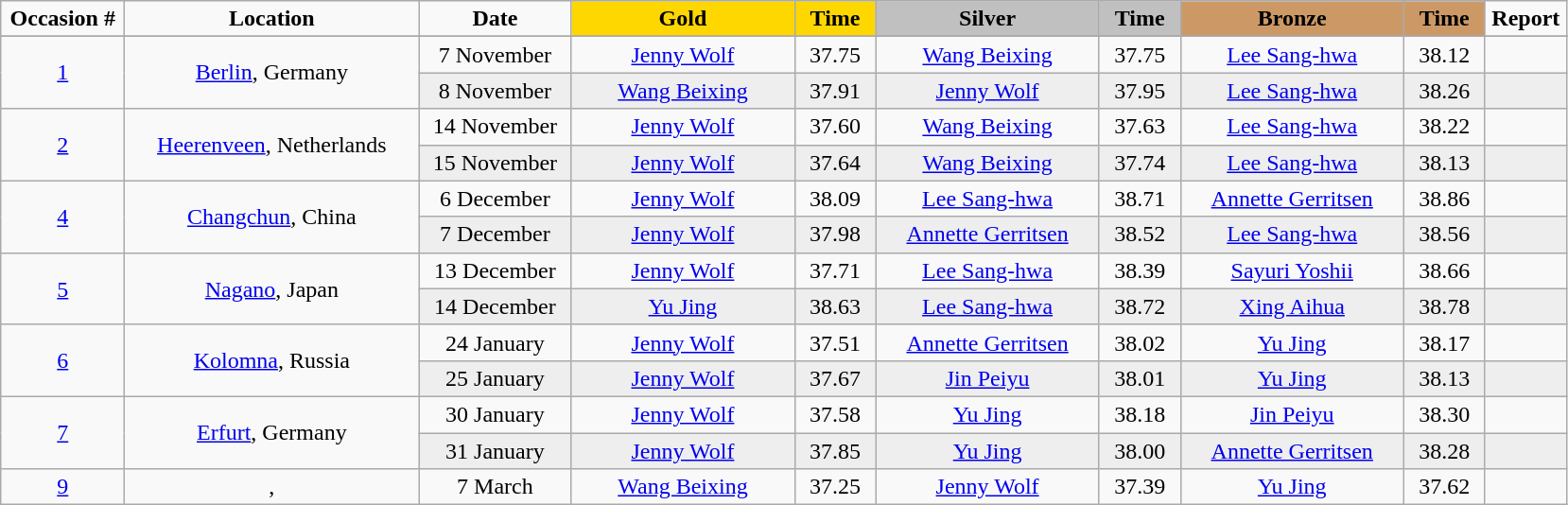<table class="wikitable">
<tr>
<td width="80" align="center"><strong>Occasion #</strong></td>
<td width="200" align="center"><strong>Location</strong></td>
<td width="100" align="center"><strong>Date</strong></td>
<td width="150" bgcolor="gold" align="center"><strong>Gold</strong></td>
<td width="50" bgcolor="gold" align="center"><strong>Time</strong></td>
<td width="150" bgcolor="silver" align="center"><strong>Silver</strong></td>
<td width="50" bgcolor="silver" align="center"><strong>Time</strong></td>
<td width="150" bgcolor="#CC9966" align="center"><strong>Bronze</strong></td>
<td width="50" bgcolor="#CC9966" align="center"><strong>Time</strong></td>
<td width="50" align="center"><strong>Report</strong></td>
</tr>
<tr bgcolor="#cccccc">
</tr>
<tr>
<td rowspan=2 align="center"><a href='#'>1</a></td>
<td rowspan=2 align="center"><a href='#'>Berlin</a>, Germany</td>
<td align="center">7 November</td>
<td align="center"><a href='#'>Jenny Wolf</a><br><small></small></td>
<td align="center">37.75</td>
<td align="center"><a href='#'>Wang Beixing</a><br><small></small></td>
<td align="center">37.75</td>
<td align="center"><a href='#'>Lee Sang-hwa</a><br><small></small></td>
<td align="center">38.12</td>
<td align="center"></td>
</tr>
<tr bgcolor="#eeeeee">
<td align="center">8 November</td>
<td align="center"><a href='#'>Wang Beixing</a><br><small></small></td>
<td align="center">37.91</td>
<td align="center"><a href='#'>Jenny Wolf</a><br><small></small></td>
<td align="center">37.95</td>
<td align="center"><a href='#'>Lee Sang-hwa</a><br><small></small></td>
<td align="center">38.26</td>
<td align="center"></td>
</tr>
<tr>
<td rowspan=2 align="center"><a href='#'>2</a></td>
<td rowspan=2 align="center"><a href='#'>Heerenveen</a>, Netherlands</td>
<td align="center">14 November</td>
<td align="center"><a href='#'>Jenny Wolf</a><br><small></small></td>
<td align="center">37.60</td>
<td align="center"><a href='#'>Wang Beixing</a><br><small></small></td>
<td align="center">37.63</td>
<td align="center"><a href='#'>Lee Sang-hwa</a><br><small></small></td>
<td align="center">38.22</td>
<td align="center"></td>
</tr>
<tr bgcolor="#eeeeee">
<td align="center">15 November</td>
<td align="center"><a href='#'>Jenny Wolf</a><br><small></small></td>
<td align="center">37.64</td>
<td align="center"><a href='#'>Wang Beixing</a><br><small></small></td>
<td align="center">37.74</td>
<td align="center"><a href='#'>Lee Sang-hwa</a><br><small></small></td>
<td align="center">38.13</td>
<td align="center"></td>
</tr>
<tr>
<td rowspan=2 align="center"><a href='#'>4</a></td>
<td rowspan=2 align="center"><a href='#'>Changchun</a>, China</td>
<td align="center">6 December</td>
<td align="center"><a href='#'>Jenny Wolf</a><br><small></small></td>
<td align="center">38.09</td>
<td align="center"><a href='#'>Lee Sang-hwa</a><br><small></small></td>
<td align="center">38.71</td>
<td align="center"><a href='#'>Annette Gerritsen</a><br><small></small></td>
<td align="center">38.86</td>
<td align="center"></td>
</tr>
<tr bgcolor="#eeeeee">
<td align="center">7 December</td>
<td align="center"><a href='#'>Jenny Wolf</a><br><small></small></td>
<td align="center">37.98</td>
<td align="center"><a href='#'>Annette Gerritsen</a><br><small></small></td>
<td align="center">38.52</td>
<td align="center"><a href='#'>Lee Sang-hwa</a><br><small></small></td>
<td align="center">38.56</td>
<td align="center"></td>
</tr>
<tr>
<td rowspan=2 align="center"><a href='#'>5</a></td>
<td rowspan=2 align="center"><a href='#'>Nagano</a>, Japan</td>
<td align="center">13 December</td>
<td align="center"><a href='#'>Jenny Wolf</a><br><small></small></td>
<td align="center">37.71</td>
<td align="center"><a href='#'>Lee Sang-hwa</a><br><small></small></td>
<td align="center">38.39</td>
<td align="center"><a href='#'>Sayuri Yoshii</a><br><small></small></td>
<td align="center">38.66</td>
<td align="center"></td>
</tr>
<tr bgcolor="#eeeeee">
<td align="center">14 December</td>
<td align="center"><a href='#'>Yu Jing</a><br><small></small></td>
<td align="center">38.63</td>
<td align="center"><a href='#'>Lee Sang-hwa</a><br><small></small></td>
<td align="center">38.72</td>
<td align="center"><a href='#'>Xing Aihua</a><br><small></small></td>
<td align="center">38.78</td>
<td align="center"></td>
</tr>
<tr>
<td rowspan=2 align="center"><a href='#'>6</a></td>
<td rowspan=2 align="center"><a href='#'>Kolomna</a>, Russia</td>
<td align="center">24 January</td>
<td align="center"><a href='#'>Jenny Wolf</a><br><small></small></td>
<td align="center">37.51</td>
<td align="center"><a href='#'>Annette Gerritsen</a><br><small></small></td>
<td align="center">38.02</td>
<td align="center"><a href='#'>Yu Jing</a><br><small></small></td>
<td align="center">38.17</td>
<td align="center"></td>
</tr>
<tr bgcolor="#eeeeee">
<td align="center">25 January</td>
<td align="center"><a href='#'>Jenny Wolf</a><br><small></small></td>
<td align="center">37.67</td>
<td align="center"><a href='#'>Jin Peiyu</a><br><small></small></td>
<td align="center">38.01</td>
<td align="center"><a href='#'>Yu Jing</a><br><small></small></td>
<td align="center">38.13</td>
<td align="center"></td>
</tr>
<tr>
<td rowspan=2 align="center"><a href='#'>7</a></td>
<td rowspan=2 align="center"><a href='#'>Erfurt</a>, Germany</td>
<td align="center">30 January</td>
<td align="center"><a href='#'>Jenny Wolf</a><br><small></small></td>
<td align="center">37.58</td>
<td align="center"><a href='#'>Yu Jing</a><br><small></small></td>
<td align="center">38.18</td>
<td align="center"><a href='#'>Jin Peiyu</a><br><small></small></td>
<td align="center">38.30</td>
<td align="center"></td>
</tr>
<tr bgcolor="#eeeeee">
<td align="center">31 January</td>
<td align="center"><a href='#'>Jenny Wolf</a><br><small></small></td>
<td align="center">37.85</td>
<td align="center"><a href='#'>Yu Jing</a><br><small></small></td>
<td align="center">38.00</td>
<td align="center"><a href='#'>Annette Gerritsen</a><br><small></small></td>
<td align="center">38.28</td>
<td align="center"></td>
</tr>
<tr>
<td align="center"><a href='#'>9</a></td>
<td align="center">, </td>
<td align="center">7 March</td>
<td align="center"><a href='#'>Wang Beixing</a><br><small></small></td>
<td align="center">37.25</td>
<td align="center"><a href='#'>Jenny Wolf</a><br><small></small></td>
<td align="center">37.39</td>
<td align="center"><a href='#'>Yu Jing</a><br><small></small></td>
<td align="center">37.62</td>
<td align="center"></td>
</tr>
</table>
